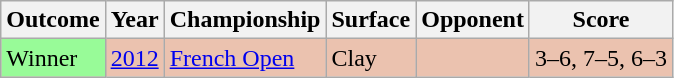<table class="sortable wikitable">
<tr>
<th>Outcome</th>
<th>Year</th>
<th>Championship</th>
<th>Surface</th>
<th>Opponent</th>
<th class="unsortable">Score</th>
</tr>
<tr style="background:#ebc2af;">
<td style="background:#98fb98;">Winner</td>
<td><a href='#'>2012</a></td>
<td><a href='#'>French Open</a></td>
<td>Clay</td>
<td></td>
<td>3–6, 7–5, 6–3</td>
</tr>
</table>
